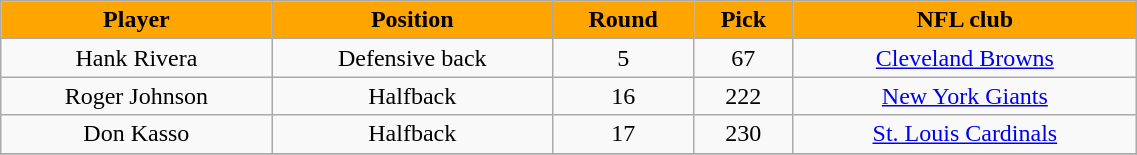<table class="wikitable" width="60%">
<tr align="center"  style="background:orange;color:black;">
<td><strong>Player</strong></td>
<td><strong>Position</strong></td>
<td><strong>Round</strong></td>
<td><strong>Pick</strong></td>
<td><strong>NFL club</strong></td>
</tr>
<tr align="center" bgcolor="">
<td>Hank Rivera</td>
<td>Defensive back</td>
<td>5</td>
<td>67</td>
<td><a href='#'>Cleveland Browns</a></td>
</tr>
<tr align="center" bgcolor="">
<td>Roger Johnson</td>
<td>Halfback</td>
<td>16</td>
<td>222</td>
<td><a href='#'>New York Giants</a></td>
</tr>
<tr align="center" bgcolor="">
<td>Don Kasso</td>
<td>Halfback</td>
<td>17</td>
<td>230</td>
<td><a href='#'>St. Louis Cardinals</a></td>
</tr>
<tr align="center" bgcolor="">
</tr>
</table>
